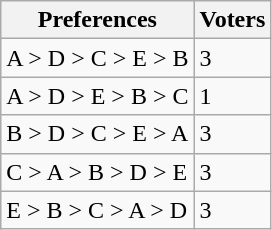<table class="wikitable">
<tr>
<th>Preferences</th>
<th>Voters</th>
</tr>
<tr>
<td>A > D > C > E > B</td>
<td>3</td>
</tr>
<tr>
<td>A > D > E > B > C</td>
<td>1</td>
</tr>
<tr>
<td>B > D > C > E > A</td>
<td>3</td>
</tr>
<tr>
<td>C > A > B > D > E</td>
<td>3</td>
</tr>
<tr>
<td>E > B > C > A > D</td>
<td>3</td>
</tr>
</table>
